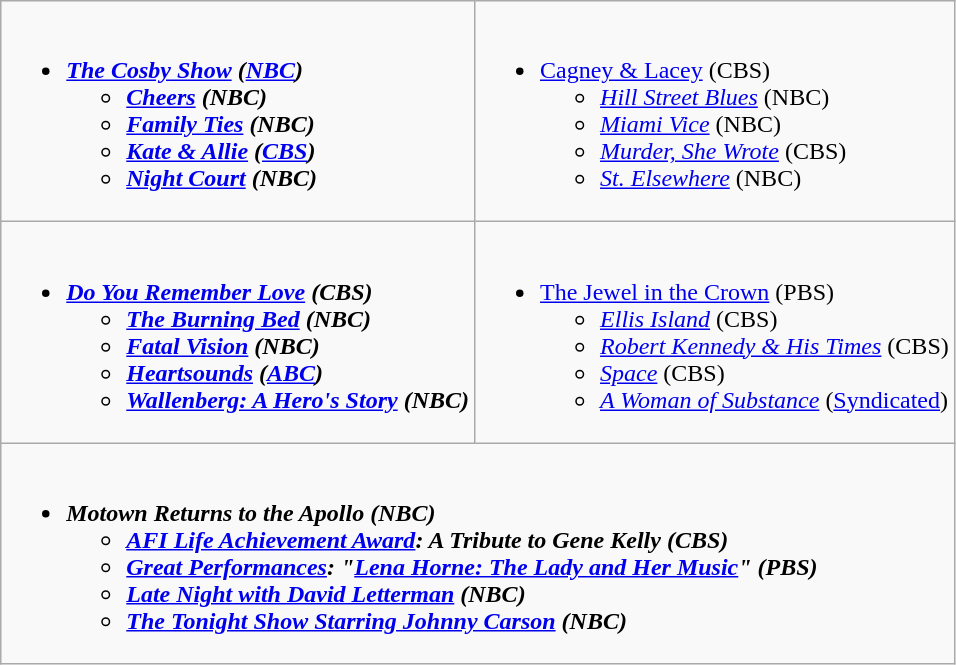<table class="wikitable">
<tr>
<td style="vertical-align:top;"><br><ul><li><strong><em><a href='#'>The Cosby Show</a><em> (<a href='#'>NBC</a>)<strong><ul><li></em><a href='#'>Cheers</a><em> (NBC)</li><li></em><a href='#'>Family Ties</a><em> (NBC)</li><li></em><a href='#'>Kate & Allie</a><em> (<a href='#'>CBS</a>)</li><li></em><a href='#'>Night Court</a><em> (NBC)</li></ul></li></ul></td>
<td style="vertical-align:top;"><br><ul><li></em></strong><a href='#'>Cagney & Lacey</a></em> (CBS)</strong><ul><li><em><a href='#'>Hill Street Blues</a></em> (NBC)</li><li><em><a href='#'>Miami Vice</a></em> (NBC)</li><li><em><a href='#'>Murder, She Wrote</a></em> (CBS)</li><li><em><a href='#'>St. Elsewhere</a></em> (NBC)</li></ul></li></ul></td>
</tr>
<tr>
<td style="vertical-align:top;"><br><ul><li><strong><em><a href='#'>Do You Remember Love</a><em> (CBS)<strong><ul><li></em><a href='#'>The Burning Bed</a><em> (NBC)</li><li></em><a href='#'>Fatal Vision</a><em> (NBC)</li><li></em><a href='#'>Heartsounds</a><em> (<a href='#'>ABC</a>)</li><li></em><a href='#'>Wallenberg: A Hero's Story</a><em> (NBC)</li></ul></li></ul></td>
<td style="vertical-align:top;"><br><ul><li></em></strong><a href='#'>The Jewel in the Crown</a></em> (PBS)</strong><ul><li><em><a href='#'>Ellis Island</a></em> (CBS)</li><li><em><a href='#'>Robert Kennedy & His Times</a></em> (CBS)</li><li><em><a href='#'>Space</a></em> (CBS)</li><li><em><a href='#'>A Woman of Substance</a></em> (<a href='#'>Syndicated</a>)</li></ul></li></ul></td>
</tr>
<tr>
<td style="vertical-align:top;" colspan="2"><br><ul><li><strong><em>Motown Returns to the Apollo<em> (NBC)<strong><ul><li></em><a href='#'>AFI Life Achievement Award</a>: A Tribute to Gene Kelly<em> (CBS)</li><li></em><a href='#'>Great Performances</a><em>: "<a href='#'>Lena Horne: The Lady and Her Music</a>" (PBS)</li><li></em><a href='#'>Late Night with David Letterman</a><em> (NBC)</li><li></em><a href='#'>The Tonight Show Starring Johnny Carson</a><em> (NBC)</li></ul></li></ul></td>
</tr>
</table>
